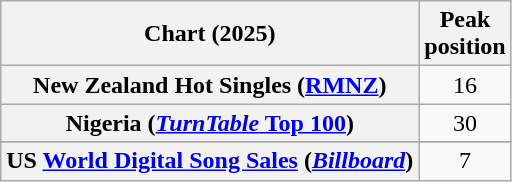<table class="wikitable sortable plainrowheaders" style="text-align:center">
<tr>
<th scope="col">Chart (2025)</th>
<th scope="col">Peak<br>position</th>
</tr>
<tr>
<th scope="row">New Zealand Hot Singles (<a href='#'>RMNZ</a>)</th>
<td>16</td>
</tr>
<tr>
<th scope="row">Nigeria (<a href='#'><em>TurnTable</em> Top 100</a>)</th>
<td>30</td>
</tr>
<tr>
</tr>
<tr>
<th scope="row">US <a href='#'>World Digital Song Sales</a> (<em><a href='#'>Billboard</a></em>)</th>
<td>7</td>
</tr>
</table>
